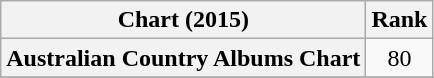<table class="wikitable sortable plainrowheaders" style="text-align:center">
<tr>
<th scope="col">Chart (2015)</th>
<th scope="col">Rank</th>
</tr>
<tr>
<th scope="row">Australian Country Albums Chart </th>
<td>80</td>
</tr>
<tr>
</tr>
</table>
